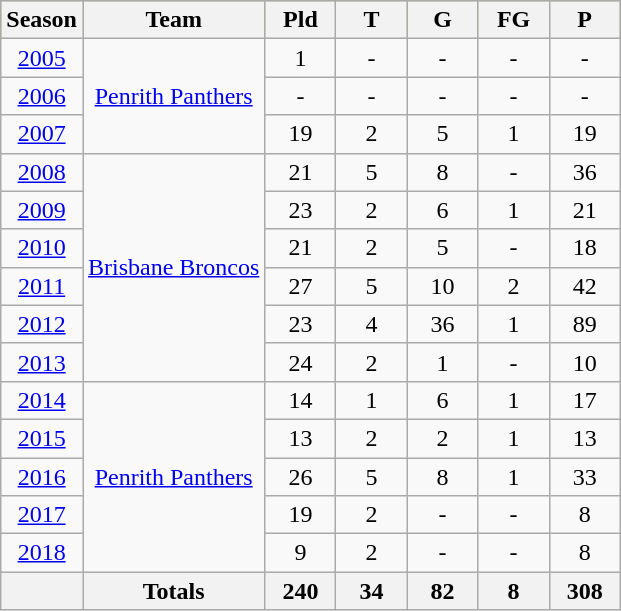<table class="wikitable" style="border-collapse:collapse;text-align:center">
<tr bgcolor=#bdb76b>
<th>Season</th>
<th>Team</th>
<th width="40">Pld</th>
<th width="40">T</th>
<th width="40">G</th>
<th width="40">FG</th>
<th width="40">P</th>
</tr>
<tr>
<td><a href='#'>2005</a></td>
<td rowspan="3"> <a href='#'>Penrith Panthers</a></td>
<td>1</td>
<td>-</td>
<td>-</td>
<td>-</td>
<td>-</td>
</tr>
<tr>
<td><a href='#'>2006</a></td>
<td>-</td>
<td>-</td>
<td>-</td>
<td>-</td>
<td>-</td>
</tr>
<tr>
<td><a href='#'>2007</a></td>
<td>19</td>
<td>2</td>
<td>5</td>
<td>1</td>
<td>19</td>
</tr>
<tr>
<td><a href='#'>2008</a></td>
<td rowspan="6"> <a href='#'>Brisbane Broncos</a></td>
<td>21</td>
<td>5</td>
<td>8</td>
<td>-</td>
<td>36</td>
</tr>
<tr>
<td><a href='#'>2009</a></td>
<td>23</td>
<td>2</td>
<td>6</td>
<td>1</td>
<td>21</td>
</tr>
<tr>
<td><a href='#'>2010</a></td>
<td>21</td>
<td>2</td>
<td>5</td>
<td>-</td>
<td>18</td>
</tr>
<tr>
<td><a href='#'>2011</a></td>
<td>27</td>
<td>5</td>
<td>10</td>
<td>2</td>
<td>42</td>
</tr>
<tr>
<td><a href='#'>2012</a></td>
<td>23</td>
<td>4</td>
<td>36</td>
<td>1</td>
<td>89</td>
</tr>
<tr>
<td><a href='#'>2013</a></td>
<td>24</td>
<td>2</td>
<td>1</td>
<td>-</td>
<td>10</td>
</tr>
<tr>
<td><a href='#'>2014</a></td>
<td rowspan="5"> <a href='#'>Penrith Panthers</a></td>
<td>14</td>
<td>1</td>
<td>6</td>
<td>1</td>
<td>17</td>
</tr>
<tr>
<td><a href='#'>2015</a></td>
<td>13</td>
<td>2</td>
<td>2</td>
<td>1</td>
<td>13</td>
</tr>
<tr>
<td><a href='#'>2016</a></td>
<td>26</td>
<td>5</td>
<td>8</td>
<td>1</td>
<td>33</td>
</tr>
<tr>
<td><a href='#'>2017</a></td>
<td>19</td>
<td>2</td>
<td>-</td>
<td>-</td>
<td>8</td>
</tr>
<tr>
<td><a href='#'>2018</a></td>
<td>9</td>
<td>2</td>
<td>-</td>
<td>-</td>
<td>8</td>
</tr>
<tr>
<th></th>
<th>Totals</th>
<th>240</th>
<th>34</th>
<th>82</th>
<th>8</th>
<th>308</th>
</tr>
</table>
